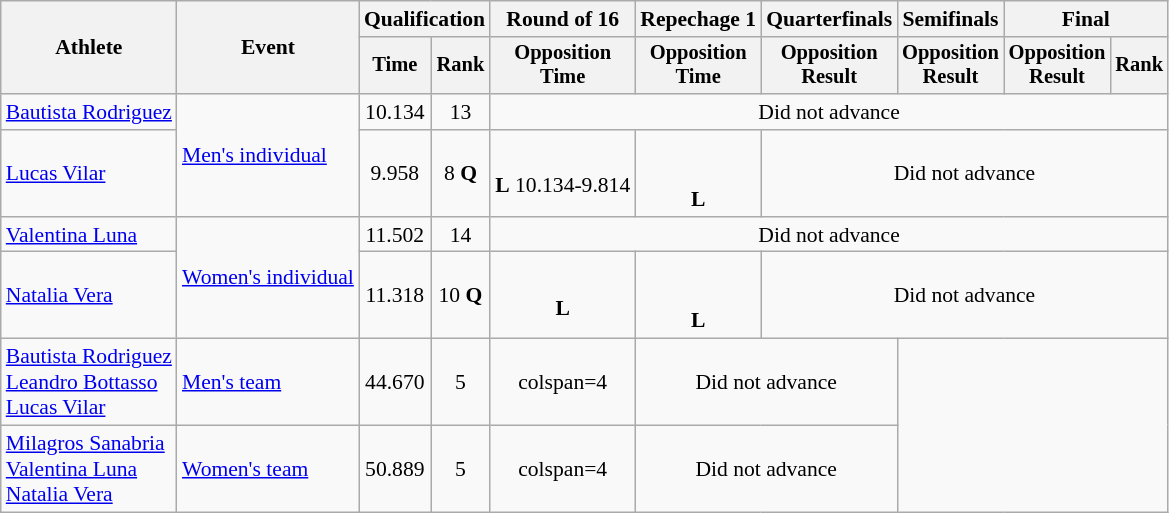<table class=wikitable style="font-size:90%;">
<tr>
<th rowspan=2>Athlete</th>
<th rowspan=2>Event</th>
<th colspan=2>Qualification</th>
<th>Round of 16</th>
<th>Repechage 1</th>
<th>Quarterfinals</th>
<th>Semifinals</th>
<th colspan=2>Final</th>
</tr>
<tr style="font-size:95%">
<th>Time</th>
<th>Rank</th>
<th>Opposition<br>Time</th>
<th>Opposition<br>Time</th>
<th>Opposition<br>Result</th>
<th>Opposition<br>Result</th>
<th>Opposition<br>Result</th>
<th>Rank</th>
</tr>
<tr align=center>
<td align=left><a href='#'>Bautista Rodriguez</a></td>
<td align=left rowspan=2><a href='#'>Men's individual</a></td>
<td>10.134</td>
<td>13</td>
<td colspan=6>Did not advance</td>
</tr>
<tr align=center>
<td align=left><a href='#'>Lucas Vilar</a></td>
<td>9.958</td>
<td>8 <strong>Q</strong></td>
<td><br><strong>L</strong> 10.134-9.814</td>
<td><br><br><strong>L</strong></td>
<td colspan=4>Did not advance</td>
</tr>
<tr align=center>
<td align=left><a href='#'>Valentina Luna</a></td>
<td align=left rowspan=2><a href='#'>Women's individual</a></td>
<td>11.502</td>
<td>14</td>
<td colspan=6>Did not advance</td>
</tr>
<tr align=center>
<td align=left><a href='#'>Natalia Vera</a></td>
<td>11.318</td>
<td>10 <strong>Q</strong></td>
<td><br><strong>L</strong></td>
<td><br><br><strong>L</strong></td>
<td colspan=4>Did not advance</td>
</tr>
<tr align=center>
<td align=left><a href='#'>Bautista Rodriguez</a><br><a href='#'>Leandro Bottasso</a><br><a href='#'>Lucas Vilar</a></td>
<td align=left><a href='#'>Men's team</a></td>
<td>44.670</td>
<td>5</td>
<td>colspan=4 </td>
<td colspan=2>Did not advance</td>
</tr>
<tr align=center>
<td align=left><a href='#'>Milagros Sanabria</a><br><a href='#'>Valentina Luna</a><br><a href='#'>Natalia Vera</a></td>
<td align=left><a href='#'>Women's team</a></td>
<td>50.889</td>
<td>5</td>
<td>colspan=4 </td>
<td colspan=2>Did not advance</td>
</tr>
</table>
